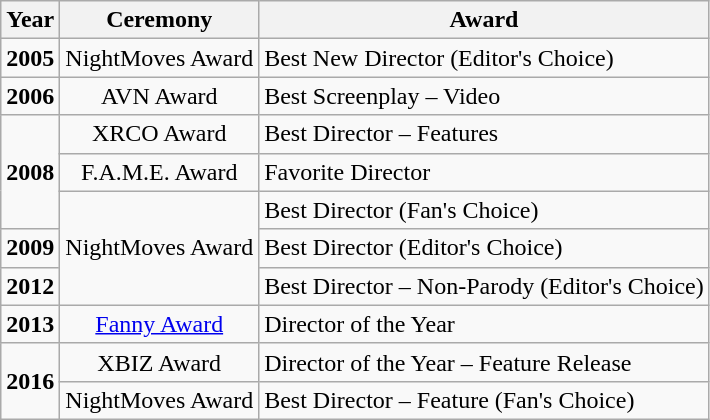<table class="wikitable">
<tr>
<th>Year</th>
<th>Ceremony</th>
<th>Award</th>
</tr>
<tr>
<td><strong>2005</strong></td>
<td align=center>NightMoves Award</td>
<td>Best New Director (Editor's Choice)</td>
</tr>
<tr>
<td><strong>2006</strong></td>
<td align=center>AVN Award</td>
<td>Best Screenplay – Video</td>
</tr>
<tr>
<td rowspan="3"><strong>2008</strong></td>
<td align=center>XRCO Award</td>
<td>Best Director – Features </td>
</tr>
<tr>
<td align=center>F.A.M.E. Award</td>
<td>Favorite Director</td>
</tr>
<tr>
<td rowspan="3" style="text-align:center;">NightMoves Award</td>
<td>Best Director (Fan's Choice)</td>
</tr>
<tr>
<td><strong>2009</strong></td>
<td>Best Director (Editor's Choice)</td>
</tr>
<tr>
<td><strong>2012</strong></td>
<td>Best Director – Non-Parody (Editor's Choice)</td>
</tr>
<tr>
<td><strong>2013</strong></td>
<td align=center><a href='#'>Fanny Award</a></td>
<td>Director of the Year</td>
</tr>
<tr>
<td rowspan=2><strong>2016</strong></td>
<td align=center>XBIZ Award</td>
<td>Director of the Year – Feature Release</td>
</tr>
<tr>
<td align=center>NightMoves Award</td>
<td>Best Director – Feature (Fan's Choice)</td>
</tr>
</table>
